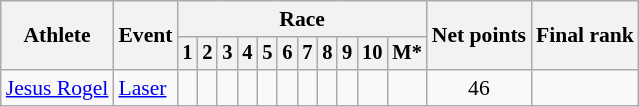<table class="wikitable" style="font-size:90%">
<tr>
<th rowspan="2">Athlete</th>
<th rowspan="2">Event</th>
<th colspan=11>Race</th>
<th rowspan=2>Net points</th>
<th rowspan=2>Final rank</th>
</tr>
<tr style="font-size:95%">
<th>1</th>
<th>2</th>
<th>3</th>
<th>4</th>
<th>5</th>
<th>6</th>
<th>7</th>
<th>8</th>
<th>9</th>
<th>10</th>
<th>M*</th>
</tr>
<tr align=center>
<td align=left><a href='#'>Jesus Rogel</a></td>
<td align=left><a href='#'>Laser</a></td>
<td></td>
<td></td>
<td></td>
<td></td>
<td></td>
<td></td>
<td></td>
<td></td>
<td></td>
<td></td>
<td></td>
<td>46</td>
<td></td>
</tr>
</table>
